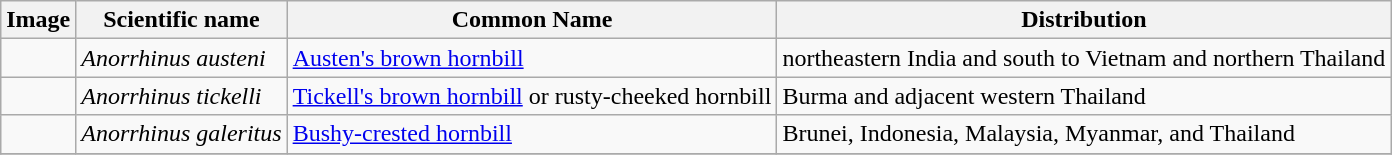<table class="wikitable">
<tr>
<th>Image</th>
<th>Scientific name</th>
<th>Common Name</th>
<th>Distribution</th>
</tr>
<tr>
<td></td>
<td><em>Anorrhinus austeni</em></td>
<td><a href='#'>Austen's brown hornbill</a></td>
<td>northeastern India and south to Vietnam and northern Thailand</td>
</tr>
<tr>
<td></td>
<td><em>Anorrhinus tickelli</em></td>
<td><a href='#'>Tickell's brown hornbill</a> or rusty-cheeked hornbill</td>
<td>Burma and adjacent western Thailand</td>
</tr>
<tr>
<td></td>
<td><em>Anorrhinus galeritus</em></td>
<td><a href='#'>Bushy-crested hornbill</a></td>
<td>Brunei, Indonesia, Malaysia, Myanmar, and Thailand</td>
</tr>
<tr>
</tr>
</table>
